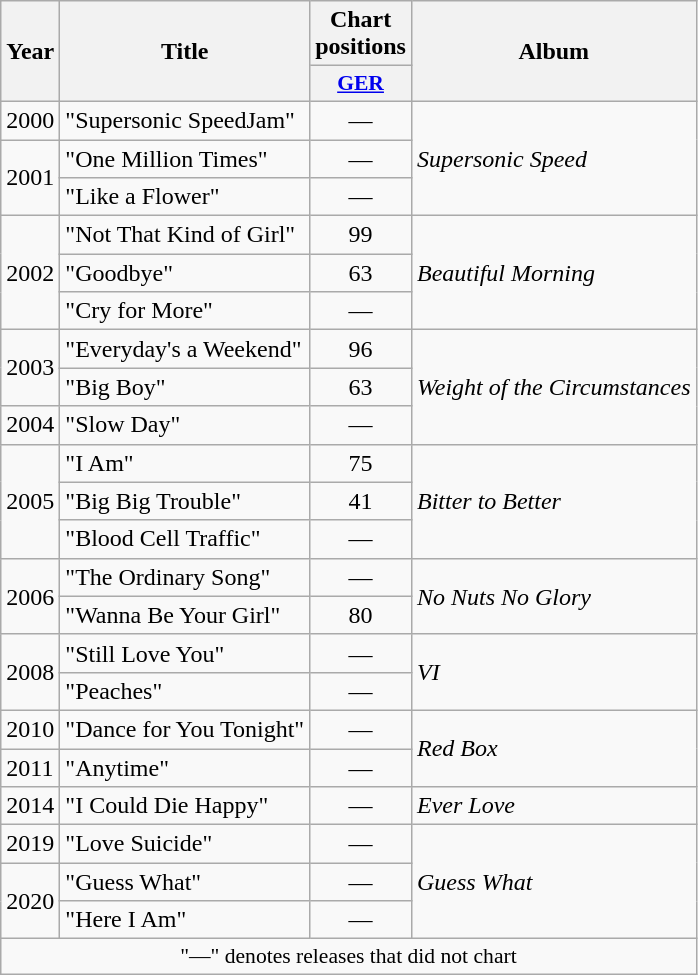<table class="wikitable">
<tr>
<th rowspan="2">Year</th>
<th rowspan="2">Title</th>
<th colspan="1">Chart positions</th>
<th rowspan="2">Album</th>
</tr>
<tr>
<th style="width:3em;font-size:90%;"><a href='#'>GER</a></th>
</tr>
<tr>
<td>2000</td>
<td>"Supersonic SpeedJam"</td>
<td align="center">—</td>
<td rowspan="3"><em>Supersonic Speed</em></td>
</tr>
<tr>
<td rowspan="2">2001</td>
<td>"One Million Times"</td>
<td align="center">—</td>
</tr>
<tr>
<td>"Like a Flower"</td>
<td align="center">—</td>
</tr>
<tr>
<td rowspan="3">2002</td>
<td>"Not That Kind of Girl"</td>
<td align="center">99</td>
<td rowspan="3"><em>Beautiful Morning</em></td>
</tr>
<tr>
<td>"Goodbye"</td>
<td align="center">63</td>
</tr>
<tr>
<td>"Cry for More"</td>
<td align="center">—</td>
</tr>
<tr>
<td rowspan="2">2003</td>
<td>"Everyday's a Weekend"</td>
<td align="center">96</td>
<td rowspan="3"><em>Weight of the Circumstances</em></td>
</tr>
<tr>
<td>"Big Boy"</td>
<td align="center">63</td>
</tr>
<tr>
<td>2004</td>
<td>"Slow Day"</td>
<td align="center">—</td>
</tr>
<tr>
<td rowspan="3">2005</td>
<td>"I Am"</td>
<td align="center">75</td>
<td rowspan="3"><em>Bitter to Better</em></td>
</tr>
<tr>
<td>"Big Big Trouble"</td>
<td align="center">41</td>
</tr>
<tr>
<td>"Blood Cell Traffic"</td>
<td align="center">—</td>
</tr>
<tr>
<td rowspan="2">2006</td>
<td>"The Ordinary Song"</td>
<td align="center">—</td>
<td rowspan="2"><em>No Nuts No Glory</em></td>
</tr>
<tr>
<td>"Wanna Be Your Girl"</td>
<td align="center">80</td>
</tr>
<tr>
<td rowspan="2">2008</td>
<td>"Still Love You"</td>
<td align="center">—</td>
<td rowspan="2"><em>VI</em></td>
</tr>
<tr>
<td>"Peaches"</td>
<td align="center">—</td>
</tr>
<tr>
<td>2010</td>
<td>"Dance for You Tonight"</td>
<td align="center">—</td>
<td rowspan="2"><em>Red Box</em></td>
</tr>
<tr>
<td>2011</td>
<td>"Anytime"</td>
<td align="center">—</td>
</tr>
<tr>
<td>2014</td>
<td>"I Could Die Happy"</td>
<td align="center">—</td>
<td><em>Ever Love</em></td>
</tr>
<tr>
<td>2019</td>
<td>"Love Suicide"</td>
<td align="center">—</td>
<td rowspan="3"><em>Guess What</em></td>
</tr>
<tr>
<td rowspan="2">2020</td>
<td>"Guess What"</td>
<td align="center">—</td>
</tr>
<tr>
<td>"Here I Am"</td>
<td align="center">—</td>
</tr>
<tr>
<td align="center" colspan="6" style="font-size:90%">"—" denotes releases that did not chart</td>
</tr>
</table>
